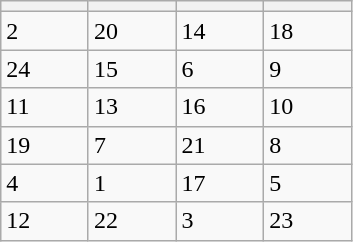<table class="wikitable">
<tr>
<th width="10%"></th>
<th width="10%"></th>
<th width="10%"></th>
<th width="10%"></th>
</tr>
<tr>
<td>2</td>
<td>20</td>
<td>14</td>
<td>18</td>
</tr>
<tr>
<td>24</td>
<td>15</td>
<td>6</td>
<td>9</td>
</tr>
<tr>
<td>11</td>
<td>13</td>
<td>16</td>
<td>10</td>
</tr>
<tr>
<td>19</td>
<td>7</td>
<td>21</td>
<td>8</td>
</tr>
<tr>
<td>4</td>
<td>1</td>
<td>17</td>
<td>5</td>
</tr>
<tr>
<td>12</td>
<td>22</td>
<td>3</td>
<td>23</td>
</tr>
</table>
